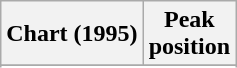<table class="wikitable sortable">
<tr>
<th align="left">Chart (1995)</th>
<th align="center">Peak<br>position</th>
</tr>
<tr>
</tr>
<tr>
</tr>
<tr>
</tr>
<tr>
</tr>
</table>
